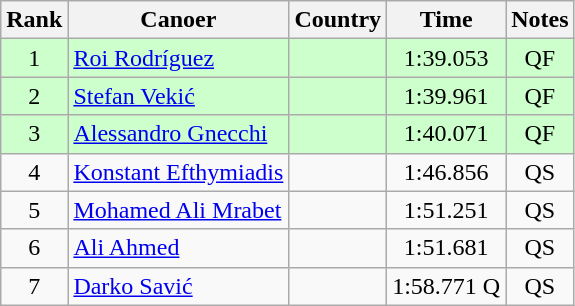<table class="wikitable" style="text-align:center;">
<tr>
<th>Rank</th>
<th>Canoer</th>
<th>Country</th>
<th>Time</th>
<th>Notes</th>
</tr>
<tr bgcolor=ccffcc>
<td>1</td>
<td align="left"><a href='#'>Roi Rodríguez</a></td>
<td align="left"></td>
<td>1:39.053</td>
<td>QF</td>
</tr>
<tr bgcolor=ccffcc>
<td>2</td>
<td align="left"><a href='#'>Stefan Vekić</a></td>
<td align="left"></td>
<td>1:39.961</td>
<td>QF</td>
</tr>
<tr bgcolor=ccffcc>
<td>3</td>
<td align="left"><a href='#'>Alessandro Gnecchi</a></td>
<td align="left"></td>
<td>1:40.071</td>
<td>QF</td>
</tr>
<tr>
<td>4</td>
<td align="left"><a href='#'>Konstant Efthymiadis</a></td>
<td align="left"></td>
<td>1:46.856</td>
<td>QS</td>
</tr>
<tr>
<td>5</td>
<td align="left"><a href='#'>Mohamed Ali Mrabet</a></td>
<td align="left"></td>
<td>1:51.251</td>
<td>QS</td>
</tr>
<tr>
<td>6</td>
<td align="left"><a href='#'>Ali Ahmed</a></td>
<td align="left"></td>
<td>1:51.681</td>
<td>QS</td>
</tr>
<tr>
<td>7</td>
<td align="left"><a href='#'>Darko Savić</a></td>
<td align="left"></td>
<td>1:58.771 Q</td>
<td>QS</td>
</tr>
</table>
